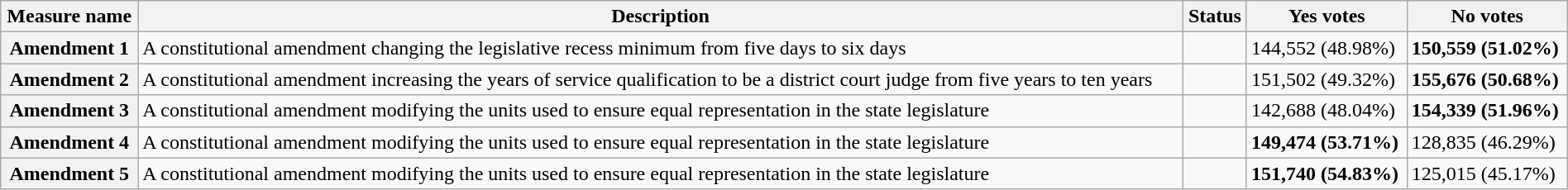<table class="wikitable sortable plainrowheaders" style="width:100%">
<tr>
<th scope="col">Measure name</th>
<th class="unsortable" scope="col">Description</th>
<th scope="col">Status</th>
<th scope="col">Yes votes</th>
<th scope="col">No votes</th>
</tr>
<tr>
<th scope="row">Amendment 1</th>
<td>A constitutional amendment changing the legislative recess minimum from five days to six days</td>
<td></td>
<td>144,552 (48.98%)</td>
<td><strong>150,559 (51.02%)</strong></td>
</tr>
<tr>
<th scope="row">Amendment 2</th>
<td>A constitutional amendment increasing the years of service qualification to be a district court judge from five years to ten years</td>
<td></td>
<td>151,502 (49.32%)</td>
<td><strong>155,676 (50.68%)</strong></td>
</tr>
<tr>
<th scope="row">Amendment 3</th>
<td>A constitutional amendment modifying the units used to ensure equal representation in the state legislature</td>
<td></td>
<td>142,688 (48.04%)</td>
<td><strong>154,339 (51.96%)</strong></td>
</tr>
<tr>
<th scope="row">Amendment 4</th>
<td>A constitutional amendment modifying the units used to ensure equal representation in the state legislature</td>
<td></td>
<td><strong>149,474 (53.71%)</strong></td>
<td>128,835 (46.29%)</td>
</tr>
<tr>
<th scope="row">Amendment 5</th>
<td>A constitutional amendment modifying the units used to ensure equal representation in the state legislature</td>
<td></td>
<td><strong>151,740 (54.83%)</strong></td>
<td>125,015 (45.17%)</td>
</tr>
</table>
